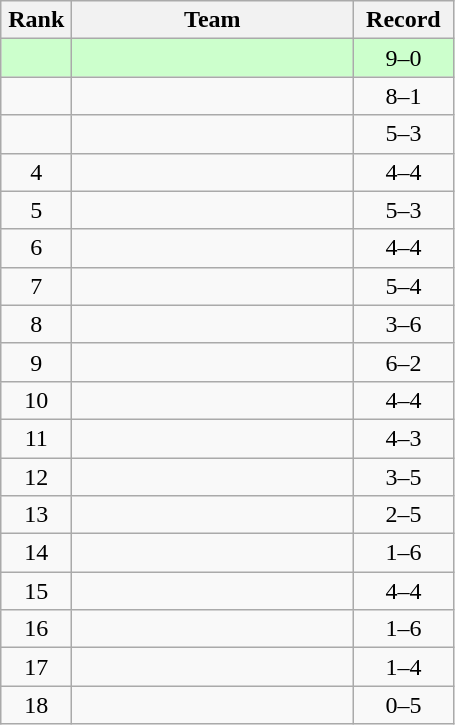<table class="wikitable" style="text-align: center;">
<tr>
<th width=40>Rank</th>
<th width=180>Team</th>
<th width=60>Record</th>
</tr>
<tr bgcolor="#ccffcc">
<td></td>
<td align=left></td>
<td>9–0</td>
</tr>
<tr>
<td></td>
<td align=left></td>
<td>8–1</td>
</tr>
<tr>
<td></td>
<td align=left></td>
<td>5–3</td>
</tr>
<tr>
<td>4</td>
<td align=left></td>
<td>4–4</td>
</tr>
<tr>
<td>5</td>
<td align=left></td>
<td>5–3</td>
</tr>
<tr>
<td>6</td>
<td align=left></td>
<td>4–4</td>
</tr>
<tr>
<td>7</td>
<td align=left></td>
<td>5–4</td>
</tr>
<tr>
<td>8</td>
<td align=left></td>
<td>3–6</td>
</tr>
<tr>
<td>9</td>
<td align=left></td>
<td>6–2</td>
</tr>
<tr>
<td>10</td>
<td align=left></td>
<td>4–4</td>
</tr>
<tr>
<td>11</td>
<td align=left></td>
<td>4–3</td>
</tr>
<tr>
<td>12</td>
<td align=left></td>
<td>3–5</td>
</tr>
<tr>
<td>13</td>
<td align=left></td>
<td>2–5</td>
</tr>
<tr>
<td>14</td>
<td align=left></td>
<td>1–6</td>
</tr>
<tr>
<td>15</td>
<td align=left></td>
<td>4–4</td>
</tr>
<tr>
<td>16</td>
<td align=left></td>
<td>1–6</td>
</tr>
<tr>
<td>17</td>
<td align=left></td>
<td>1–4</td>
</tr>
<tr>
<td>18</td>
<td align=left></td>
<td>0–5</td>
</tr>
</table>
